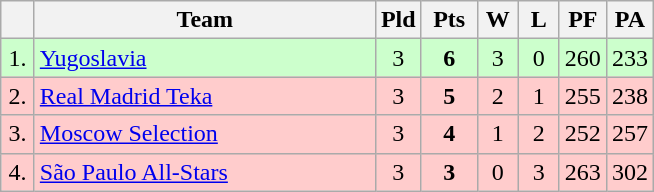<table class=wikitable style="text-align:center">
<tr>
<th width=15></th>
<th width=220>Team</th>
<th width=20>Pld</th>
<th width=30>Pts</th>
<th width=20>W</th>
<th width=20>L</th>
<th width=20>PF</th>
<th width=20>PA</th>
</tr>
<tr style="background: #ccffcc;">
<td>1.</td>
<td align=left> <a href='#'>Yugoslavia</a></td>
<td>3</td>
<td><strong>6</strong></td>
<td>3</td>
<td>0</td>
<td>260</td>
<td>233</td>
</tr>
<tr style="background:#ffcccc;">
<td>2.</td>
<td align=left> <a href='#'>Real Madrid Teka</a></td>
<td>3</td>
<td><strong>5</strong></td>
<td>2</td>
<td>1</td>
<td>255</td>
<td>238</td>
</tr>
<tr style="background:#ffcccc;">
<td>3.</td>
<td align=left> <a href='#'>Moscow Selection</a></td>
<td>3</td>
<td><strong>4</strong></td>
<td>1</td>
<td>2</td>
<td>252</td>
<td>257</td>
</tr>
<tr style="background:#ffcccc;">
<td>4.</td>
<td align=left> <a href='#'>São Paulo All-Stars</a></td>
<td>3</td>
<td><strong>3</strong></td>
<td>0</td>
<td>3</td>
<td>263</td>
<td>302</td>
</tr>
</table>
